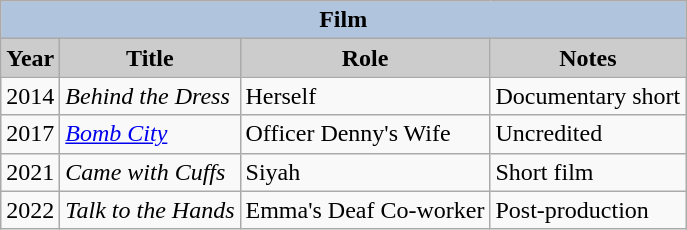<table class="wikitable">
<tr>
<th colspan=4 style="background:#B0C4DE;">Film</th>
</tr>
<tr>
<th style="background: #CCCCCC;">Year</th>
<th style="background: #CCCCCC;">Title</th>
<th style="background: #CCCCCC;">Role</th>
<th style="background: #CCCCCC;">Notes</th>
</tr>
<tr>
<td>2014</td>
<td><em>Behind the Dress</em></td>
<td>Herself</td>
<td>Documentary short</td>
</tr>
<tr>
<td>2017</td>
<td><em><a href='#'>Bomb City</a></em></td>
<td>Officer Denny's Wife</td>
<td>Uncredited</td>
</tr>
<tr>
<td>2021</td>
<td><em>Came with Cuffs</em></td>
<td>Siyah</td>
<td>Short film</td>
</tr>
<tr>
<td>2022</td>
<td><em>Talk to the Hands</em></td>
<td>Emma's Deaf Co-worker</td>
<td>Post-production</td>
</tr>
</table>
